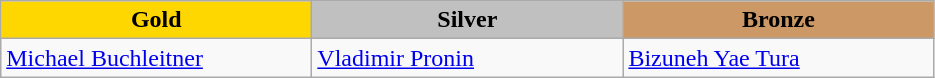<table class="wikitable" style="text-align:left">
<tr align="center">
<td width=200 bgcolor=gold><strong>Gold</strong></td>
<td width=200 bgcolor=silver><strong>Silver</strong></td>
<td width=200 bgcolor=CC9966><strong>Bronze</strong></td>
</tr>
<tr>
<td><a href='#'>Michael Buchleitner</a><br><em></em></td>
<td><a href='#'>Vladimir Pronin</a><br><em></em></td>
<td><a href='#'>Bizuneh Yae Tura</a><br><em></em></td>
</tr>
</table>
